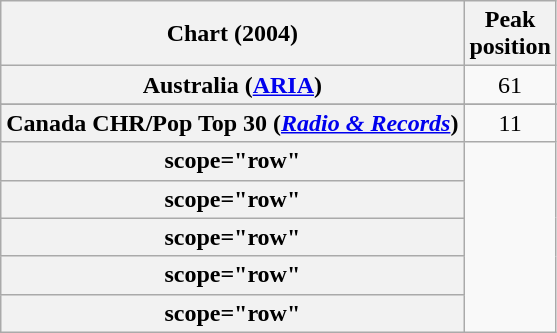<table class="wikitable sortable plainrowheaders" style="text-align:center;">
<tr>
<th scope="col">Chart (2004)</th>
<th scope="col">Peak<br>position</th>
</tr>
<tr>
<th scope="row">Australia (<a href='#'>ARIA</a>)</th>
<td>61</td>
</tr>
<tr>
</tr>
<tr>
<th scope="row">Canada CHR/Pop Top 30 (<em><a href='#'>Radio & Records</a></em>)</th>
<td>11</td>
</tr>
<tr>
<th>scope="row"</th>
</tr>
<tr>
<th>scope="row"</th>
</tr>
<tr>
<th>scope="row"</th>
</tr>
<tr>
<th>scope="row"</th>
</tr>
<tr>
<th>scope="row"</th>
</tr>
</table>
